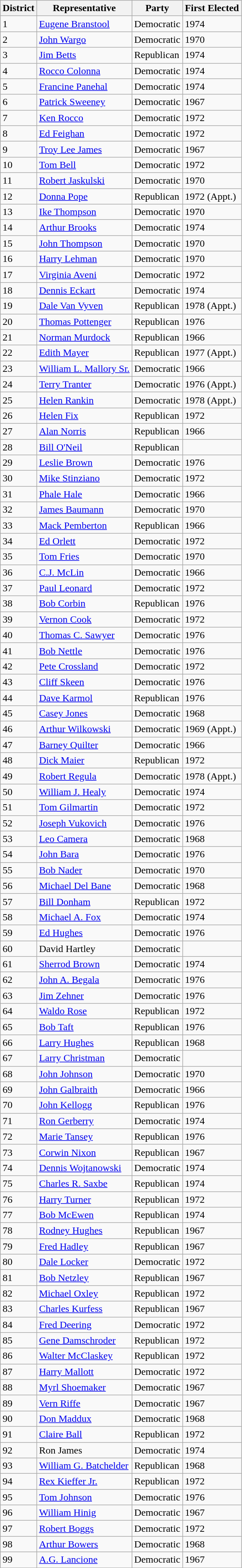<table class="wikitable sortable">
<tr>
<th>District</th>
<th>Representative</th>
<th>Party</th>
<th>First Elected</th>
</tr>
<tr>
<td>1</td>
<td><a href='#'>Eugene Branstool</a></td>
<td>Democratic</td>
<td>1974</td>
</tr>
<tr>
<td>2</td>
<td><a href='#'>John Wargo</a></td>
<td>Democratic</td>
<td>1970</td>
</tr>
<tr>
<td>3</td>
<td><a href='#'>Jim Betts</a></td>
<td>Republican</td>
<td>1974</td>
</tr>
<tr>
<td>4</td>
<td><a href='#'>Rocco Colonna</a></td>
<td>Democratic</td>
<td>1974</td>
</tr>
<tr>
<td>5</td>
<td><a href='#'>Francine Panehal</a></td>
<td>Democratic</td>
<td>1974</td>
</tr>
<tr>
<td>6</td>
<td><a href='#'>Patrick Sweeney</a></td>
<td>Democratic</td>
<td>1967</td>
</tr>
<tr>
<td>7</td>
<td><a href='#'>Ken Rocco</a></td>
<td>Democratic</td>
<td>1972</td>
</tr>
<tr>
<td>8</td>
<td><a href='#'>Ed Feighan</a></td>
<td>Democratic</td>
<td>1972</td>
</tr>
<tr>
<td>9</td>
<td><a href='#'>Troy Lee James</a></td>
<td>Democratic</td>
<td>1967</td>
</tr>
<tr>
<td>10</td>
<td><a href='#'>Tom Bell</a></td>
<td>Democratic</td>
<td>1972</td>
</tr>
<tr>
<td>11</td>
<td><a href='#'>Robert Jaskulski</a></td>
<td>Democratic</td>
<td>1970</td>
</tr>
<tr>
<td>12</td>
<td><a href='#'>Donna Pope</a></td>
<td>Republican</td>
<td>1972 (Appt.)</td>
</tr>
<tr>
<td>13</td>
<td><a href='#'>Ike Thompson</a></td>
<td>Democratic</td>
<td>1970</td>
</tr>
<tr>
<td>14</td>
<td><a href='#'>Arthur Brooks</a></td>
<td>Democratic</td>
<td>1974</td>
</tr>
<tr>
<td>15</td>
<td><a href='#'>John Thompson</a></td>
<td>Democratic</td>
<td>1970</td>
</tr>
<tr>
<td>16</td>
<td><a href='#'>Harry Lehman</a></td>
<td>Democratic</td>
<td>1970</td>
</tr>
<tr>
<td>17</td>
<td><a href='#'>Virginia Aveni</a></td>
<td>Democratic</td>
<td>1972</td>
</tr>
<tr>
<td>18</td>
<td><a href='#'>Dennis Eckart</a></td>
<td>Democratic</td>
<td>1974</td>
</tr>
<tr>
<td>19</td>
<td><a href='#'>Dale Van Vyven</a></td>
<td>Republican</td>
<td>1978 (Appt.)</td>
</tr>
<tr>
<td>20</td>
<td><a href='#'>Thomas Pottenger</a></td>
<td>Republican</td>
<td>1976</td>
</tr>
<tr>
<td>21</td>
<td><a href='#'>Norman Murdock</a></td>
<td>Republican</td>
<td>1966</td>
</tr>
<tr>
<td>22</td>
<td><a href='#'>Edith Mayer</a></td>
<td>Republican</td>
<td>1977 (Appt.)</td>
</tr>
<tr>
<td>23</td>
<td><a href='#'>William L. Mallory Sr.</a></td>
<td>Democratic</td>
<td>1966</td>
</tr>
<tr>
<td>24</td>
<td><a href='#'>Terry Tranter</a></td>
<td>Democratic</td>
<td>1976 (Appt.)</td>
</tr>
<tr>
<td>25</td>
<td><a href='#'>Helen Rankin</a></td>
<td>Democratic</td>
<td>1978 (Appt.)</td>
</tr>
<tr>
<td>26</td>
<td><a href='#'>Helen Fix</a></td>
<td>Republican</td>
<td>1972</td>
</tr>
<tr>
<td>27</td>
<td><a href='#'>Alan Norris</a></td>
<td>Republican</td>
<td>1966</td>
</tr>
<tr>
<td>28</td>
<td><a href='#'>Bill O'Neil</a></td>
<td>Republican</td>
<td></td>
</tr>
<tr>
<td>29</td>
<td><a href='#'>Leslie Brown</a></td>
<td>Democratic</td>
<td>1976</td>
</tr>
<tr>
<td>30</td>
<td><a href='#'>Mike Stinziano</a></td>
<td>Democratic</td>
<td>1972</td>
</tr>
<tr>
<td>31</td>
<td><a href='#'>Phale Hale</a></td>
<td>Democratic</td>
<td>1966</td>
</tr>
<tr>
<td>32</td>
<td><a href='#'>James Baumann</a></td>
<td>Democratic</td>
<td>1970</td>
</tr>
<tr>
<td>33</td>
<td><a href='#'>Mack Pemberton</a></td>
<td>Republican</td>
<td>1966</td>
</tr>
<tr>
<td>34</td>
<td><a href='#'>Ed Orlett</a></td>
<td>Democratic</td>
<td>1972</td>
</tr>
<tr>
<td>35</td>
<td><a href='#'>Tom Fries</a></td>
<td>Democratic</td>
<td>1970</td>
</tr>
<tr>
<td>36</td>
<td><a href='#'>C.J. McLin</a></td>
<td>Democratic</td>
<td>1966</td>
</tr>
<tr>
<td>37</td>
<td><a href='#'>Paul Leonard</a></td>
<td>Democratic</td>
<td>1972</td>
</tr>
<tr>
<td>38</td>
<td><a href='#'>Bob Corbin</a></td>
<td>Republican</td>
<td>1976</td>
</tr>
<tr>
<td>39</td>
<td><a href='#'>Vernon Cook</a></td>
<td>Democratic</td>
<td>1972</td>
</tr>
<tr>
<td>40</td>
<td><a href='#'>Thomas C. Sawyer</a></td>
<td>Democratic</td>
<td>1976</td>
</tr>
<tr>
<td>41</td>
<td><a href='#'>Bob Nettle</a></td>
<td>Democratic</td>
<td>1976</td>
</tr>
<tr>
<td>42</td>
<td><a href='#'>Pete Crossland</a></td>
<td>Democratic</td>
<td>1972</td>
</tr>
<tr>
<td>43</td>
<td><a href='#'>Cliff Skeen</a></td>
<td>Democratic</td>
<td>1976</td>
</tr>
<tr>
<td>44</td>
<td><a href='#'>Dave Karmol</a></td>
<td>Republican</td>
<td>1976</td>
</tr>
<tr>
<td>45</td>
<td><a href='#'>Casey Jones</a></td>
<td>Democratic</td>
<td>1968</td>
</tr>
<tr>
<td>46</td>
<td><a href='#'>Arthur Wilkowski</a></td>
<td>Democratic</td>
<td>1969 (Appt.)</td>
</tr>
<tr>
<td>47</td>
<td><a href='#'>Barney Quilter</a></td>
<td>Democratic</td>
<td>1966</td>
</tr>
<tr>
<td>48</td>
<td><a href='#'>Dick Maier</a></td>
<td>Republican</td>
<td>1972</td>
</tr>
<tr>
<td>49</td>
<td><a href='#'>Robert Regula</a></td>
<td>Democratic</td>
<td>1978 (Appt.)</td>
</tr>
<tr>
<td>50</td>
<td><a href='#'>William J. Healy</a></td>
<td>Democratic</td>
<td>1974</td>
</tr>
<tr>
<td>51</td>
<td><a href='#'>Tom Gilmartin</a></td>
<td>Democratic</td>
<td>1972</td>
</tr>
<tr>
<td>52</td>
<td><a href='#'>Joseph Vukovich</a></td>
<td>Democratic</td>
<td>1976</td>
</tr>
<tr>
<td>53</td>
<td><a href='#'>Leo Camera</a></td>
<td>Democratic</td>
<td>1968</td>
</tr>
<tr>
<td>54</td>
<td><a href='#'>John Bara</a></td>
<td>Democratic</td>
<td>1976</td>
</tr>
<tr>
<td>55</td>
<td><a href='#'>Bob Nader</a></td>
<td>Democratic</td>
<td>1970</td>
</tr>
<tr>
<td>56</td>
<td><a href='#'>Michael Del Bane</a></td>
<td>Democratic</td>
<td>1968</td>
</tr>
<tr>
<td>57</td>
<td><a href='#'>Bill Donham</a></td>
<td>Republican</td>
<td>1972</td>
</tr>
<tr>
<td>58</td>
<td><a href='#'>Michael A. Fox</a></td>
<td>Democratic</td>
<td>1974</td>
</tr>
<tr>
<td>59</td>
<td><a href='#'>Ed Hughes</a></td>
<td>Democratic</td>
<td>1976</td>
</tr>
<tr>
<td>60</td>
<td>David Hartley</td>
<td>Democratic</td>
<td></td>
</tr>
<tr>
<td>61</td>
<td><a href='#'>Sherrod Brown</a></td>
<td>Democratic</td>
<td>1974</td>
</tr>
<tr>
<td>62</td>
<td><a href='#'>John A. Begala</a></td>
<td>Democratic</td>
<td>1976</td>
</tr>
<tr>
<td>63</td>
<td><a href='#'>Jim Zehner</a></td>
<td>Democratic</td>
<td>1976</td>
</tr>
<tr>
<td>64</td>
<td><a href='#'>Waldo Rose</a></td>
<td>Republican</td>
<td>1972</td>
</tr>
<tr>
<td>65</td>
<td><a href='#'>Bob Taft</a></td>
<td>Republican</td>
<td>1976</td>
</tr>
<tr>
<td>66</td>
<td><a href='#'>Larry Hughes</a></td>
<td>Republican</td>
<td>1968</td>
</tr>
<tr>
<td>67</td>
<td><a href='#'>Larry Christman</a></td>
<td>Democratic</td>
<td></td>
</tr>
<tr>
<td>68</td>
<td><a href='#'>John Johnson</a></td>
<td>Democratic</td>
<td>1970</td>
</tr>
<tr>
<td>69</td>
<td><a href='#'>John Galbraith</a></td>
<td>Democratic</td>
<td>1966</td>
</tr>
<tr>
<td>70</td>
<td><a href='#'>John Kellogg</a></td>
<td>Republican</td>
<td>1976</td>
</tr>
<tr>
<td>71</td>
<td><a href='#'>Ron Gerberry</a></td>
<td>Democratic</td>
<td>1974</td>
</tr>
<tr>
<td>72</td>
<td><a href='#'>Marie Tansey</a></td>
<td>Republican</td>
<td>1976</td>
</tr>
<tr>
<td>73</td>
<td><a href='#'>Corwin Nixon</a></td>
<td>Republican</td>
<td>1967</td>
</tr>
<tr>
<td>74</td>
<td><a href='#'>Dennis Wojtanowski</a></td>
<td>Democratic</td>
<td>1974</td>
</tr>
<tr>
<td>75</td>
<td><a href='#'>Charles R. Saxbe</a></td>
<td>Republican</td>
<td>1974</td>
</tr>
<tr>
<td>76</td>
<td><a href='#'>Harry Turner</a></td>
<td>Republican</td>
<td>1972</td>
</tr>
<tr>
<td>77</td>
<td><a href='#'>Bob McEwen</a></td>
<td>Republican</td>
<td>1974</td>
</tr>
<tr>
<td>78</td>
<td><a href='#'>Rodney Hughes</a></td>
<td>Republican</td>
<td>1967</td>
</tr>
<tr>
<td>79</td>
<td><a href='#'>Fred Hadley</a></td>
<td>Republican</td>
<td>1967</td>
</tr>
<tr>
<td>80</td>
<td><a href='#'>Dale Locker</a></td>
<td>Democratic</td>
<td>1972</td>
</tr>
<tr>
<td>81</td>
<td><a href='#'>Bob Netzley</a></td>
<td>Republican</td>
<td>1967</td>
</tr>
<tr>
<td>82</td>
<td><a href='#'>Michael Oxley</a></td>
<td>Republican</td>
<td>1972</td>
</tr>
<tr>
<td>83</td>
<td><a href='#'>Charles Kurfess</a></td>
<td>Republican</td>
<td>1967</td>
</tr>
<tr>
<td>84</td>
<td><a href='#'>Fred Deering</a></td>
<td>Democratic</td>
<td>1972</td>
</tr>
<tr>
<td>85</td>
<td><a href='#'>Gene Damschroder</a></td>
<td>Republican</td>
<td>1972</td>
</tr>
<tr>
<td>86</td>
<td><a href='#'>Walter McClaskey</a></td>
<td>Republican</td>
<td>1972</td>
</tr>
<tr>
<td>87</td>
<td><a href='#'>Harry Mallott</a></td>
<td>Democratic</td>
<td>1972</td>
</tr>
<tr>
<td>88</td>
<td><a href='#'>Myrl Shoemaker</a></td>
<td>Democratic</td>
<td>1967</td>
</tr>
<tr>
<td>89</td>
<td><a href='#'>Vern Riffe</a></td>
<td>Democratic</td>
<td>1967</td>
</tr>
<tr>
<td>90</td>
<td><a href='#'>Don Maddux</a></td>
<td>Democratic</td>
<td>1968</td>
</tr>
<tr>
<td>91</td>
<td><a href='#'>Claire Ball</a></td>
<td>Republican</td>
<td>1972</td>
</tr>
<tr>
<td>92</td>
<td>Ron James</td>
<td>Democratic</td>
<td>1974</td>
</tr>
<tr>
<td>93</td>
<td><a href='#'>William G. Batchelder</a></td>
<td>Republican</td>
<td>1968</td>
</tr>
<tr>
<td>94</td>
<td><a href='#'>Rex Kieffer Jr.</a></td>
<td>Republican</td>
<td>1972</td>
</tr>
<tr>
<td>95</td>
<td><a href='#'>Tom Johnson</a></td>
<td>Democratic</td>
<td>1976</td>
</tr>
<tr>
<td>96</td>
<td><a href='#'>William Hinig</a></td>
<td>Democratic</td>
<td>1967</td>
</tr>
<tr>
<td>97</td>
<td><a href='#'>Robert Boggs</a></td>
<td>Democratic</td>
<td>1972</td>
</tr>
<tr>
<td>98</td>
<td><a href='#'>Arthur Bowers</a></td>
<td>Democratic</td>
<td>1968</td>
</tr>
<tr>
<td>99</td>
<td><a href='#'>A.G. Lancione</a></td>
<td>Democratic</td>
<td>1967</td>
</tr>
</table>
